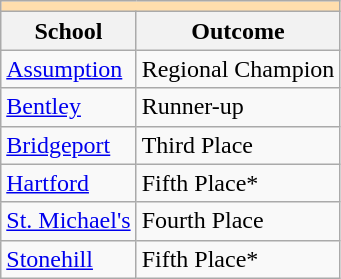<table class="wikitable">
<tr>
<th colspan="3" style="background:#ffdead;"></th>
</tr>
<tr>
<th>School</th>
<th>Outcome</th>
</tr>
<tr>
<td><a href='#'>Assumption</a></td>
<td>Regional Champion</td>
</tr>
<tr>
<td><a href='#'>Bentley</a></td>
<td>Runner-up</td>
</tr>
<tr>
<td><a href='#'>Bridgeport</a></td>
<td>Third Place</td>
</tr>
<tr>
<td><a href='#'>Hartford</a></td>
<td>Fifth Place*</td>
</tr>
<tr>
<td><a href='#'>St. Michael's</a></td>
<td>Fourth Place</td>
</tr>
<tr>
<td><a href='#'>Stonehill</a></td>
<td>Fifth Place*</td>
</tr>
</table>
